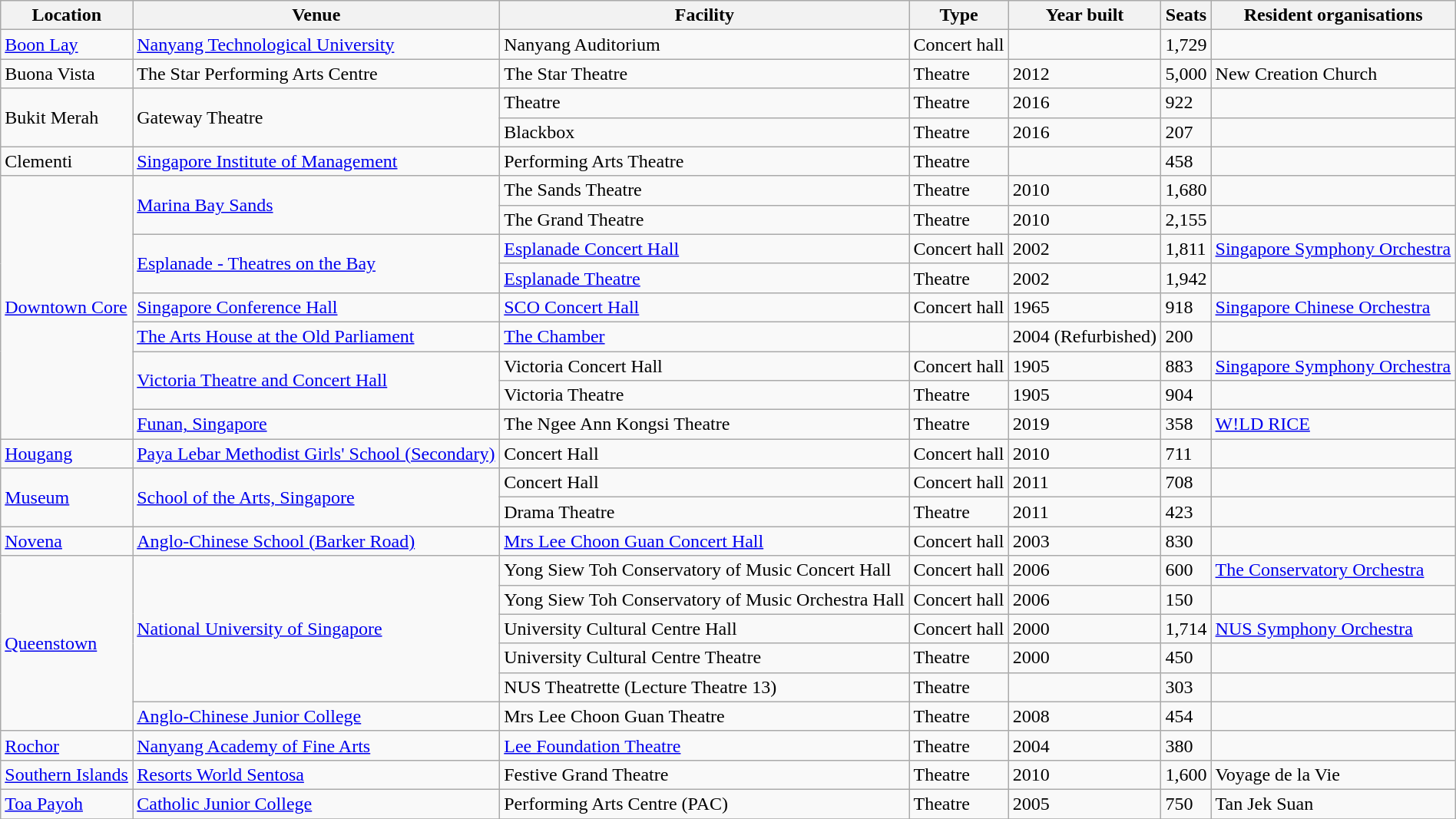<table class="wikitable" style="width:100%;">
<tr>
<th>Location</th>
<th>Venue</th>
<th>Facility</th>
<th>Type</th>
<th>Year built</th>
<th>Seats</th>
<th>Resident organisations</th>
</tr>
<tr>
<td><a href='#'>Boon Lay</a></td>
<td><a href='#'>Nanyang Technological University</a></td>
<td>Nanyang Auditorium</td>
<td>Concert hall</td>
<td></td>
<td>1,729</td>
<td></td>
</tr>
<tr>
<td>Buona Vista</td>
<td>The Star Performing Arts Centre</td>
<td>The Star Theatre</td>
<td>Theatre</td>
<td>2012</td>
<td>5,000</td>
<td>New Creation Church</td>
</tr>
<tr>
<td rowspan="2">Bukit Merah</td>
<td rowspan="2">Gateway Theatre</td>
<td>Theatre</td>
<td>Theatre</td>
<td>2016</td>
<td>922</td>
<td></td>
</tr>
<tr>
<td>Blackbox</td>
<td>Theatre</td>
<td>2016</td>
<td>207</td>
<td></td>
</tr>
<tr>
<td>Clementi</td>
<td><a href='#'>Singapore Institute of Management</a></td>
<td>Performing Arts Theatre</td>
<td>Theatre</td>
<td></td>
<td>458</td>
<td></td>
</tr>
<tr>
<td rowspan=9><a href='#'>Downtown Core</a></td>
<td rowspan=2><a href='#'>Marina Bay Sands</a></td>
<td>The Sands Theatre</td>
<td>Theatre</td>
<td>2010</td>
<td>1,680</td>
<td></td>
</tr>
<tr>
<td>The Grand Theatre</td>
<td>Theatre</td>
<td>2010</td>
<td>2,155</td>
<td></td>
</tr>
<tr>
<td rowspan=2><a href='#'>Esplanade - Theatres on the Bay</a></td>
<td><a href='#'>Esplanade Concert Hall</a></td>
<td>Concert hall</td>
<td>2002</td>
<td>1,811</td>
<td><a href='#'>Singapore Symphony Orchestra</a></td>
</tr>
<tr>
<td><a href='#'>Esplanade Theatre</a></td>
<td>Theatre</td>
<td>2002</td>
<td>1,942</td>
<td></td>
</tr>
<tr>
<td><a href='#'>Singapore Conference Hall</a></td>
<td><a href='#'>SCO Concert Hall</a></td>
<td>Concert hall</td>
<td>1965</td>
<td>918</td>
<td><a href='#'>Singapore Chinese Orchestra</a></td>
</tr>
<tr>
<td><a href='#'>The Arts House at the Old Parliament</a></td>
<td><a href='#'>The Chamber</a></td>
<td></td>
<td>2004 (Refurbished)</td>
<td>200</td>
<td></td>
</tr>
<tr>
<td rowspan=2><a href='#'>Victoria Theatre and Concert Hall</a></td>
<td>Victoria Concert Hall</td>
<td>Concert hall</td>
<td>1905</td>
<td>883</td>
<td><a href='#'>Singapore Symphony Orchestra</a></td>
</tr>
<tr>
<td>Victoria Theatre</td>
<td>Theatre</td>
<td>1905</td>
<td>904</td>
<td></td>
</tr>
<tr>
<td><a href='#'>Funan, Singapore</a></td>
<td>The Ngee Ann Kongsi Theatre</td>
<td>Theatre</td>
<td>2019</td>
<td>358</td>
<td><a href='#'>W!LD RICE</a></td>
</tr>
<tr>
<td><a href='#'>Hougang</a></td>
<td><a href='#'>Paya Lebar Methodist Girls' School (Secondary)</a></td>
<td>Concert Hall</td>
<td>Concert hall</td>
<td>2010</td>
<td>711</td>
<td></td>
</tr>
<tr>
<td rowspan=2><a href='#'>Museum</a></td>
<td rowspan=2><a href='#'>School of the Arts, Singapore</a></td>
<td>Concert Hall</td>
<td>Concert hall</td>
<td>2011</td>
<td>708</td>
<td></td>
</tr>
<tr>
<td>Drama Theatre</td>
<td>Theatre</td>
<td>2011</td>
<td>423</td>
<td></td>
</tr>
<tr>
<td><a href='#'>Novena</a></td>
<td><a href='#'>Anglo-Chinese School (Barker Road)</a></td>
<td><a href='#'>Mrs Lee Choon Guan Concert Hall</a></td>
<td>Concert hall</td>
<td>2003</td>
<td>830</td>
<td></td>
</tr>
<tr>
<td rowspan=6><a href='#'>Queenstown</a></td>
<td rowspan=5><a href='#'>National University of Singapore</a></td>
<td>Yong Siew Toh Conservatory of Music Concert Hall</td>
<td>Concert hall</td>
<td>2006</td>
<td>600</td>
<td><a href='#'>The Conservatory Orchestra</a></td>
</tr>
<tr>
<td>Yong Siew Toh Conservatory of Music Orchestra Hall</td>
<td>Concert hall</td>
<td>2006</td>
<td>150</td>
<td></td>
</tr>
<tr>
<td>University Cultural Centre Hall</td>
<td>Concert hall</td>
<td>2000</td>
<td>1,714</td>
<td><a href='#'>NUS Symphony Orchestra</a></td>
</tr>
<tr>
<td>University Cultural Centre Theatre</td>
<td>Theatre</td>
<td>2000</td>
<td>450</td>
<td></td>
</tr>
<tr>
<td>NUS Theatrette (Lecture Theatre 13)</td>
<td>Theatre</td>
<td></td>
<td>303</td>
<td></td>
</tr>
<tr>
<td><a href='#'>Anglo-Chinese Junior College</a></td>
<td>Mrs Lee Choon Guan Theatre</td>
<td>Theatre</td>
<td>2008</td>
<td>454</td>
<td></td>
</tr>
<tr>
<td><a href='#'>Rochor</a></td>
<td><a href='#'>Nanyang Academy of Fine Arts</a></td>
<td><a href='#'>Lee Foundation Theatre</a></td>
<td>Theatre</td>
<td>2004</td>
<td>380</td>
<td></td>
</tr>
<tr>
<td><a href='#'>Southern Islands</a></td>
<td><a href='#'>Resorts World Sentosa</a></td>
<td>Festive Grand Theatre</td>
<td>Theatre</td>
<td>2010</td>
<td>1,600</td>
<td>Voyage de la Vie</td>
</tr>
<tr>
<td><a href='#'>Toa Payoh</a></td>
<td><a href='#'>Catholic Junior College</a></td>
<td>Performing Arts Centre (PAC)</td>
<td>Theatre</td>
<td>2005</td>
<td>750</td>
<td>Tan Jek Suan</td>
</tr>
<tr>
</tr>
</table>
